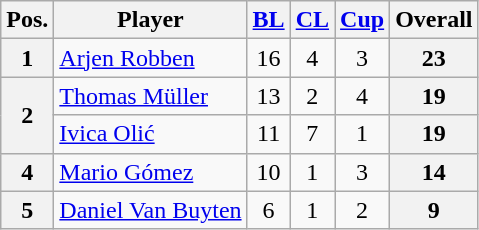<table class="wikitable">
<tr>
<th>Pos.</th>
<th>Player</th>
<th><a href='#'>BL</a></th>
<th><a href='#'>CL</a></th>
<th><a href='#'>Cup</a></th>
<th>Overall</th>
</tr>
<tr>
<th>1</th>
<td> <a href='#'>Arjen Robben</a></td>
<td align="center">16</td>
<td align="center">4</td>
<td align="center">3</td>
<th>23</th>
</tr>
<tr>
<th rowspan=2>2</th>
<td> <a href='#'>Thomas Müller</a></td>
<td align="center">13</td>
<td align="center">2</td>
<td align="center">4</td>
<th>19</th>
</tr>
<tr>
<td> <a href='#'>Ivica Olić</a></td>
<td align="center">11</td>
<td align="center">7</td>
<td align="center">1</td>
<th>19</th>
</tr>
<tr>
<th>4</th>
<td> <a href='#'>Mario Gómez</a></td>
<td align="center">10</td>
<td align="center">1</td>
<td align="center">3</td>
<th>14</th>
</tr>
<tr>
<th>5</th>
<td> <a href='#'>Daniel Van Buyten</a></td>
<td align="center">6</td>
<td align="center">1</td>
<td align="center">2</td>
<th>9</th>
</tr>
</table>
